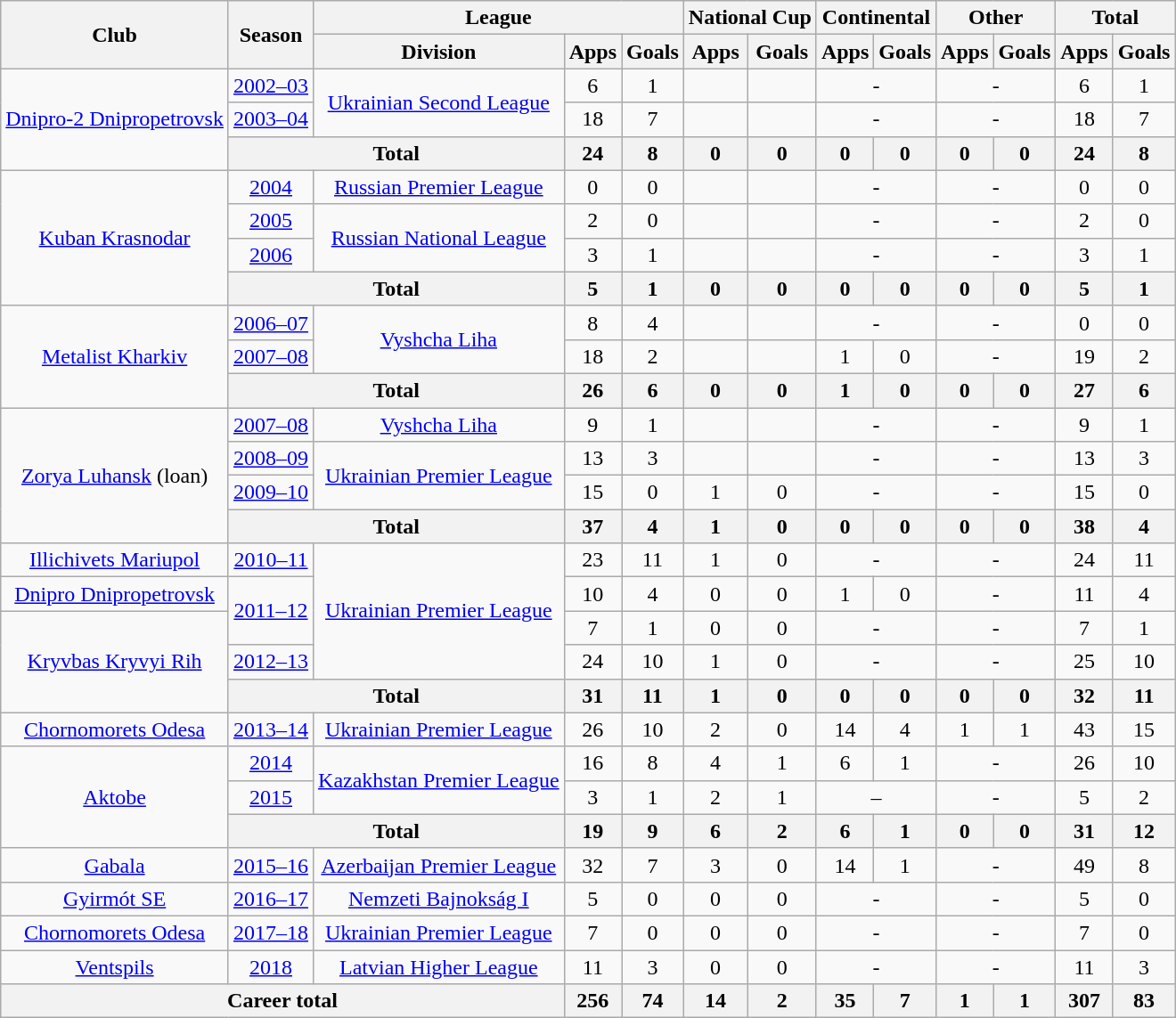<table class="wikitable" style="text-align: center;">
<tr>
<th rowspan="2">Club</th>
<th rowspan="2">Season</th>
<th colspan="3">League</th>
<th colspan="2">National Cup</th>
<th colspan="2">Continental</th>
<th colspan="2">Other</th>
<th colspan="2">Total</th>
</tr>
<tr>
<th>Division</th>
<th>Apps</th>
<th>Goals</th>
<th>Apps</th>
<th>Goals</th>
<th>Apps</th>
<th>Goals</th>
<th>Apps</th>
<th>Goals</th>
<th>Apps</th>
<th>Goals</th>
</tr>
<tr>
<td rowspan="3" valign="center"><a href='#'>Dnipro-2 Dnipropetrovsk</a></td>
<td><a href='#'>2002–03</a></td>
<td rowspan="2" valign="center"><a href='#'>Ukrainian Second League</a></td>
<td>6</td>
<td>1</td>
<td></td>
<td></td>
<td colspan="2">-</td>
<td colspan="2">-</td>
<td>6</td>
<td>1</td>
</tr>
<tr>
<td><a href='#'>2003–04</a></td>
<td>18</td>
<td>7</td>
<td></td>
<td></td>
<td colspan="2">-</td>
<td colspan="2">-</td>
<td>18</td>
<td>7</td>
</tr>
<tr>
<th colspan="2">Total</th>
<th>24</th>
<th>8</th>
<th>0</th>
<th>0</th>
<th>0</th>
<th>0</th>
<th>0</th>
<th>0</th>
<th>24</th>
<th>8</th>
</tr>
<tr>
<td rowspan="4" valign="center"><a href='#'>Kuban Krasnodar</a></td>
<td><a href='#'>2004</a></td>
<td><a href='#'>Russian Premier League</a></td>
<td>0</td>
<td>0</td>
<td></td>
<td></td>
<td colspan="2">-</td>
<td colspan="2">-</td>
<td>0</td>
<td>0</td>
</tr>
<tr>
<td><a href='#'>2005</a></td>
<td rowspan="2" valign="center"><a href='#'>Russian National League</a></td>
<td>2</td>
<td>0</td>
<td></td>
<td></td>
<td colspan="2">-</td>
<td colspan="2">-</td>
<td>2</td>
<td>0</td>
</tr>
<tr>
<td><a href='#'>2006</a></td>
<td>3</td>
<td>1</td>
<td></td>
<td></td>
<td colspan="2">-</td>
<td colspan="2">-</td>
<td>3</td>
<td>1</td>
</tr>
<tr>
<th colspan="2">Total</th>
<th>5</th>
<th>1</th>
<th>0</th>
<th>0</th>
<th>0</th>
<th>0</th>
<th>0</th>
<th>0</th>
<th>5</th>
<th>1</th>
</tr>
<tr>
<td rowspan="3" valign="center"><a href='#'>Metalist Kharkiv</a></td>
<td><a href='#'>2006–07</a></td>
<td rowspan="2" valign="center"><a href='#'>Vyshcha Liha</a></td>
<td>8</td>
<td>4</td>
<td></td>
<td></td>
<td colspan="2">-</td>
<td colspan="2">-</td>
<td>0</td>
<td>0</td>
</tr>
<tr>
<td><a href='#'>2007–08</a></td>
<td>18</td>
<td>2</td>
<td></td>
<td></td>
<td>1</td>
<td>0</td>
<td colspan="2">-</td>
<td>19</td>
<td>2</td>
</tr>
<tr>
<th colspan="2">Total</th>
<th>26</th>
<th>6</th>
<th>0</th>
<th>0</th>
<th>1</th>
<th>0</th>
<th>0</th>
<th>0</th>
<th>27</th>
<th>6</th>
</tr>
<tr>
<td rowspan="4" valign="center"><a href='#'>Zorya Luhansk</a> (loan)</td>
<td><a href='#'>2007–08</a></td>
<td><a href='#'>Vyshcha Liha</a></td>
<td>9</td>
<td>1</td>
<td></td>
<td></td>
<td colspan="2">-</td>
<td colspan="2">-</td>
<td>9</td>
<td>1</td>
</tr>
<tr>
<td><a href='#'>2008–09</a></td>
<td rowspan="2" valign="center"><a href='#'>Ukrainian Premier League</a></td>
<td>13</td>
<td>3</td>
<td></td>
<td></td>
<td colspan="2">-</td>
<td colspan="2">-</td>
<td>13</td>
<td>3</td>
</tr>
<tr>
<td><a href='#'>2009–10</a></td>
<td>15</td>
<td>0</td>
<td>1</td>
<td>0</td>
<td colspan="2">-</td>
<td colspan="2">-</td>
<td>15</td>
<td>0</td>
</tr>
<tr>
<th colspan="2">Total</th>
<th>37</th>
<th>4</th>
<th>1</th>
<th>0</th>
<th>0</th>
<th>0</th>
<th>0</th>
<th>0</th>
<th>38</th>
<th>4</th>
</tr>
<tr>
<td valign="center"><a href='#'>Illichivets Mariupol</a></td>
<td><a href='#'>2010–11</a></td>
<td rowspan="4" valign="center"><a href='#'>Ukrainian Premier League</a></td>
<td>23</td>
<td>11</td>
<td>1</td>
<td>0</td>
<td colspan="2">-</td>
<td colspan="2">-</td>
<td>24</td>
<td>11</td>
</tr>
<tr>
<td valign="center"><a href='#'>Dnipro Dnipropetrovsk</a></td>
<td rowspan="2" valign="center"><a href='#'>2011–12</a></td>
<td>10</td>
<td>4</td>
<td>0</td>
<td>0</td>
<td>1</td>
<td>0</td>
<td colspan="2">-</td>
<td>11</td>
<td>4</td>
</tr>
<tr>
<td rowspan="3" valign="center"><a href='#'>Kryvbas Kryvyi Rih</a></td>
<td>7</td>
<td>1</td>
<td>0</td>
<td>0</td>
<td colspan="2">-</td>
<td colspan="2">-</td>
<td>7</td>
<td>1</td>
</tr>
<tr>
<td><a href='#'>2012–13</a></td>
<td>24</td>
<td>10</td>
<td>1</td>
<td>0</td>
<td colspan="2">-</td>
<td colspan="2">-</td>
<td>25</td>
<td>10</td>
</tr>
<tr>
<th colspan="2">Total</th>
<th>31</th>
<th>11</th>
<th>1</th>
<th>0</th>
<th>0</th>
<th>0</th>
<th>0</th>
<th>0</th>
<th>32</th>
<th>11</th>
</tr>
<tr>
<td valign="center"><a href='#'>Chornomorets Odesa</a></td>
<td><a href='#'>2013–14</a></td>
<td><a href='#'>Ukrainian Premier League</a></td>
<td>26</td>
<td>10</td>
<td>2</td>
<td>0</td>
<td>14</td>
<td>4</td>
<td>1</td>
<td>1</td>
<td>43</td>
<td>15</td>
</tr>
<tr>
<td rowspan="3" valign="center"><a href='#'>Aktobe</a></td>
<td><a href='#'>2014</a></td>
<td rowspan="2" valign="center"><a href='#'>Kazakhstan Premier League</a></td>
<td>16</td>
<td>8</td>
<td>4</td>
<td>1</td>
<td>6</td>
<td>1</td>
<td colspan="2">-</td>
<td>26</td>
<td>10</td>
</tr>
<tr>
<td><a href='#'>2015</a></td>
<td>3</td>
<td>1</td>
<td>2</td>
<td>1</td>
<td colspan="2">–</td>
<td colspan="2">-</td>
<td>5</td>
<td>2</td>
</tr>
<tr>
<th colspan="2">Total</th>
<th>19</th>
<th>9</th>
<th>6</th>
<th>2</th>
<th>6</th>
<th>1</th>
<th>0</th>
<th>0</th>
<th>31</th>
<th>12</th>
</tr>
<tr>
<td valign="center"><a href='#'>Gabala</a></td>
<td><a href='#'>2015–16</a></td>
<td><a href='#'>Azerbaijan Premier League</a></td>
<td>32</td>
<td>7</td>
<td>3</td>
<td>0</td>
<td>14</td>
<td>1</td>
<td colspan="2">-</td>
<td>49</td>
<td>8</td>
</tr>
<tr>
<td valign="center"><a href='#'>Gyirmót SE</a></td>
<td><a href='#'>2016–17</a></td>
<td><a href='#'>Nemzeti Bajnokság I</a></td>
<td>5</td>
<td>0</td>
<td>0</td>
<td>0</td>
<td colspan="2">-</td>
<td colspan="2">-</td>
<td>5</td>
<td>0</td>
</tr>
<tr>
<td valign="center"><a href='#'>Chornomorets Odesa</a></td>
<td><a href='#'>2017–18</a></td>
<td><a href='#'>Ukrainian Premier League</a></td>
<td>7</td>
<td>0</td>
<td>0</td>
<td>0</td>
<td colspan="2">-</td>
<td colspan="2">-</td>
<td>7</td>
<td>0</td>
</tr>
<tr>
<td valign="center"><a href='#'>Ventspils</a></td>
<td><a href='#'>2018</a></td>
<td><a href='#'>Latvian Higher League</a></td>
<td>11</td>
<td>3</td>
<td>0</td>
<td>0</td>
<td colspan="2">-</td>
<td colspan="2">-</td>
<td>11</td>
<td>3</td>
</tr>
<tr>
<th colspan="3">Career total</th>
<th>256</th>
<th>74</th>
<th>14</th>
<th>2</th>
<th>35</th>
<th>7</th>
<th>1</th>
<th>1</th>
<th>307</th>
<th>83</th>
</tr>
</table>
